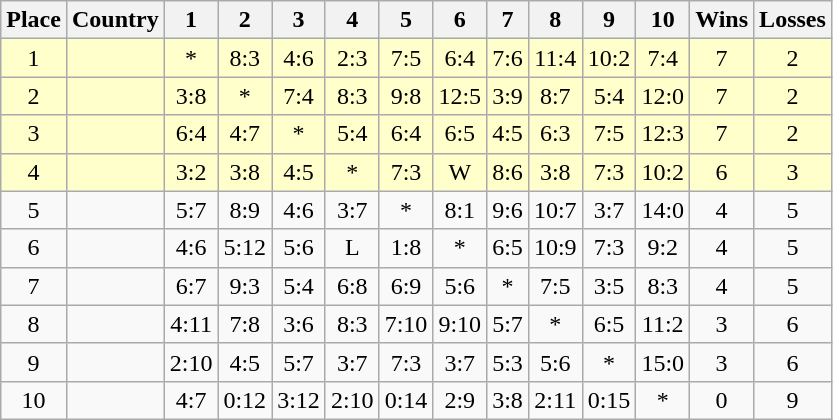<table class=wikitable style="text-align: center;">
<tr>
<th>Place</th>
<th>Country</th>
<th width=20>1</th>
<th width=20>2</th>
<th width=20>3</th>
<th width=20>4</th>
<th width=20>5</th>
<th width=20>6</th>
<th width=20>7</th>
<th width=20>8</th>
<th width=20>9</th>
<th width=20>10</th>
<th width=20>Wins</th>
<th width=20>Losses</th>
</tr>
<tr bgcolor=#ffc>
<td>1</td>
<td align="left"></td>
<td>*</td>
<td>8:3</td>
<td>4:6</td>
<td>2:3</td>
<td>7:5</td>
<td>6:4</td>
<td>7:6</td>
<td>11:4</td>
<td>10:2</td>
<td>7:4</td>
<td>7</td>
<td>2</td>
</tr>
<tr bgcolor=#ffc>
<td>2</td>
<td align="left"></td>
<td>3:8</td>
<td>*</td>
<td>7:4</td>
<td>8:3</td>
<td>9:8</td>
<td>12:5</td>
<td>3:9</td>
<td>8:7</td>
<td>5:4</td>
<td>12:0</td>
<td>7</td>
<td>2</td>
</tr>
<tr bgcolor=#ffc>
<td>3</td>
<td align="left"></td>
<td>6:4</td>
<td>4:7</td>
<td>*</td>
<td>5:4</td>
<td>6:4</td>
<td>6:5</td>
<td>4:5</td>
<td>6:3</td>
<td>7:5</td>
<td>12:3</td>
<td>7</td>
<td>2</td>
</tr>
<tr bgcolor=#ffc>
<td>4</td>
<td align="left"></td>
<td>3:2</td>
<td>3:8</td>
<td>4:5</td>
<td>*</td>
<td>7:3</td>
<td>W</td>
<td>8:6</td>
<td>3:8</td>
<td>7:3</td>
<td>10:2</td>
<td>6</td>
<td>3</td>
</tr>
<tr>
<td>5</td>
<td align="left"></td>
<td>5:7</td>
<td>8:9</td>
<td>4:6</td>
<td>3:7</td>
<td>*</td>
<td>8:1</td>
<td>9:6</td>
<td>10:7</td>
<td>3:7</td>
<td>14:0</td>
<td>4</td>
<td>5</td>
</tr>
<tr>
<td>6</td>
<td align="left"></td>
<td>4:6</td>
<td>5:12</td>
<td>5:6</td>
<td>L</td>
<td>1:8</td>
<td>*</td>
<td>6:5</td>
<td>10:9</td>
<td>7:3</td>
<td>9:2</td>
<td>4</td>
<td>5</td>
</tr>
<tr>
<td>7</td>
<td align="left"></td>
<td>6:7</td>
<td>9:3</td>
<td>5:4</td>
<td>6:8</td>
<td>6:9</td>
<td>5:6</td>
<td>*</td>
<td>7:5</td>
<td>3:5</td>
<td>8:3</td>
<td>4</td>
<td>5</td>
</tr>
<tr>
<td>8</td>
<td align="left"></td>
<td>4:11</td>
<td>7:8</td>
<td>3:6</td>
<td>8:3</td>
<td>7:10</td>
<td>9:10</td>
<td>5:7</td>
<td>*</td>
<td>6:5</td>
<td>11:2</td>
<td>3</td>
<td>6</td>
</tr>
<tr>
<td>9</td>
<td align="left"></td>
<td>2:10</td>
<td>4:5</td>
<td>5:7</td>
<td>3:7</td>
<td>7:3</td>
<td>3:7</td>
<td>5:3</td>
<td>5:6</td>
<td>*</td>
<td>15:0</td>
<td>3</td>
<td>6</td>
</tr>
<tr>
<td>10</td>
<td align="left"></td>
<td>4:7</td>
<td>0:12</td>
<td>3:12</td>
<td>2:10</td>
<td>0:14</td>
<td>2:9</td>
<td>3:8</td>
<td>2:11</td>
<td>0:15</td>
<td>*</td>
<td>0</td>
<td>9</td>
</tr>
</table>
